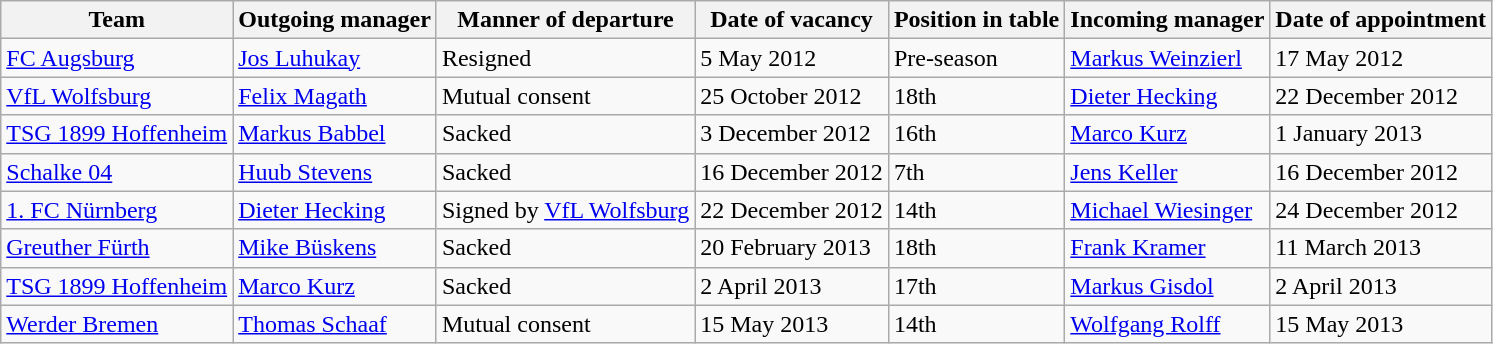<table class="wikitable">
<tr>
<th>Team</th>
<th>Outgoing manager</th>
<th>Manner of departure</th>
<th>Date of vacancy</th>
<th>Position in table</th>
<th>Incoming manager</th>
<th>Date of appointment</th>
</tr>
<tr>
<td><a href='#'>FC Augsburg</a></td>
<td> <a href='#'>Jos Luhukay</a></td>
<td>Resigned</td>
<td>5 May 2012</td>
<td>Pre-season</td>
<td> <a href='#'>Markus Weinzierl</a></td>
<td>17 May 2012</td>
</tr>
<tr>
<td><a href='#'>VfL Wolfsburg</a></td>
<td> <a href='#'>Felix Magath</a></td>
<td>Mutual consent</td>
<td>25 October 2012</td>
<td>18th</td>
<td> <a href='#'>Dieter Hecking</a></td>
<td>22 December 2012</td>
</tr>
<tr>
<td><a href='#'>TSG 1899 Hoffenheim</a></td>
<td> <a href='#'>Markus Babbel</a></td>
<td>Sacked</td>
<td>3 December 2012</td>
<td>16th</td>
<td> <a href='#'>Marco Kurz</a></td>
<td>1 January 2013</td>
</tr>
<tr>
<td><a href='#'>Schalke 04</a></td>
<td> <a href='#'>Huub Stevens</a></td>
<td>Sacked</td>
<td>16 December 2012</td>
<td>7th</td>
<td> <a href='#'>Jens Keller</a></td>
<td>16 December 2012</td>
</tr>
<tr>
<td><a href='#'>1. FC Nürnberg</a></td>
<td> <a href='#'>Dieter Hecking</a></td>
<td>Signed by <a href='#'>VfL Wolfsburg</a></td>
<td>22 December 2012</td>
<td>14th</td>
<td> <a href='#'>Michael Wiesinger</a></td>
<td>24 December 2012</td>
</tr>
<tr>
<td><a href='#'>Greuther Fürth</a></td>
<td> <a href='#'>Mike Büskens</a></td>
<td>Sacked</td>
<td>20 February 2013</td>
<td>18th</td>
<td> <a href='#'>Frank Kramer</a></td>
<td>11 March 2013</td>
</tr>
<tr>
<td><a href='#'>TSG 1899 Hoffenheim</a></td>
<td> <a href='#'>Marco Kurz</a></td>
<td>Sacked</td>
<td>2 April 2013</td>
<td>17th</td>
<td> <a href='#'>Markus Gisdol</a></td>
<td>2 April 2013</td>
</tr>
<tr>
<td><a href='#'>Werder Bremen</a></td>
<td> <a href='#'>Thomas Schaaf</a></td>
<td>Mutual consent</td>
<td>15 May 2013</td>
<td>14th</td>
<td> <a href='#'>Wolfgang Rolff</a></td>
<td>15 May 2013</td>
</tr>
</table>
